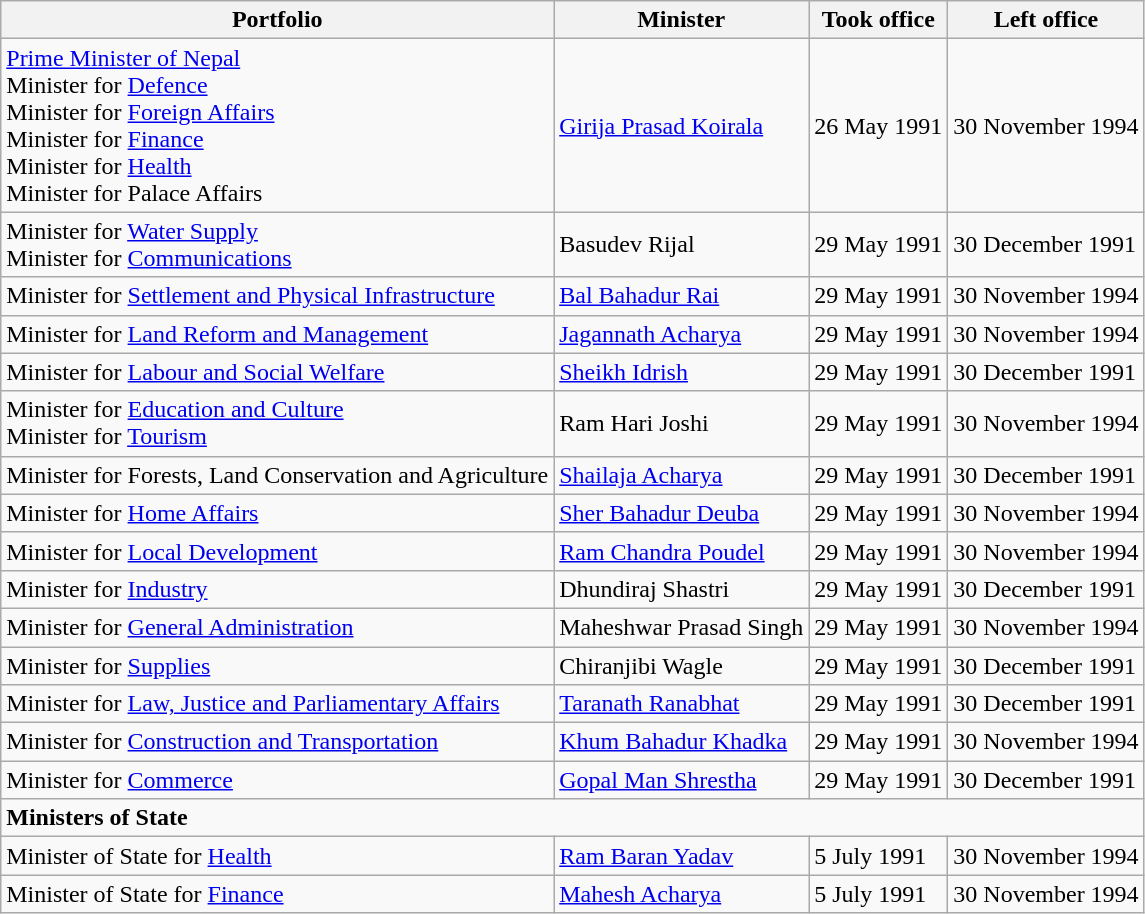<table class="wikitable">
<tr>
<th>Portfolio</th>
<th>Minister</th>
<th>Took office</th>
<th>Left office</th>
</tr>
<tr>
<td><a href='#'>Prime Minister of Nepal</a><br>Minister for <a href='#'>Defence</a><br>Minister for <a href='#'>Foreign Affairs</a><br>Minister for <a href='#'>Finance</a><br>Minister for <a href='#'>Health</a><br>Minister for Palace Affairs</td>
<td><a href='#'>Girija Prasad Koirala</a></td>
<td>26 May 1991</td>
<td>30 November 1994</td>
</tr>
<tr>
<td>Minister for <a href='#'>Water Supply</a><br>Minister for <a href='#'>Communications</a></td>
<td>Basudev Rijal</td>
<td>29 May 1991</td>
<td>30 December 1991</td>
</tr>
<tr>
<td>Minister for <a href='#'>Settlement and Physical Infrastructure</a></td>
<td><a href='#'>Bal Bahadur Rai</a></td>
<td>29 May 1991</td>
<td>30 November 1994</td>
</tr>
<tr>
<td>Minister for <a href='#'>Land Reform and Management</a></td>
<td><a href='#'>Jagannath Acharya</a></td>
<td>29 May 1991</td>
<td>30 November 1994</td>
</tr>
<tr>
<td>Minister for <a href='#'>Labour and Social Welfare</a></td>
<td><a href='#'>Sheikh Idrish</a></td>
<td>29 May 1991</td>
<td>30 December 1991</td>
</tr>
<tr>
<td>Minister for <a href='#'>Education and Culture</a><br>Minister for <a href='#'>Tourism</a></td>
<td>Ram Hari Joshi</td>
<td>29 May 1991</td>
<td>30 November 1994</td>
</tr>
<tr>
<td>Minister for Forests, Land Conservation and Agriculture</td>
<td><a href='#'>Shailaja Acharya</a></td>
<td>29 May 1991</td>
<td>30 December 1991</td>
</tr>
<tr>
<td>Minister for <a href='#'>Home Affairs</a></td>
<td><a href='#'>Sher Bahadur Deuba</a></td>
<td>29 May 1991</td>
<td>30 November 1994</td>
</tr>
<tr>
<td>Minister for <a href='#'>Local Development</a></td>
<td><a href='#'>Ram Chandra Poudel</a></td>
<td>29 May 1991</td>
<td>30 November 1994</td>
</tr>
<tr>
<td>Minister for <a href='#'>Industry</a></td>
<td>Dhundiraj Shastri</td>
<td>29 May 1991</td>
<td>30 December 1991</td>
</tr>
<tr>
<td>Minister for <a href='#'>General Administration</a></td>
<td>Maheshwar Prasad Singh</td>
<td>29 May 1991</td>
<td>30 November 1994</td>
</tr>
<tr>
<td>Minister for <a href='#'>Supplies</a></td>
<td>Chiranjibi Wagle</td>
<td>29 May 1991</td>
<td>30 December 1991</td>
</tr>
<tr>
<td>Minister for <a href='#'>Law, Justice and Parliamentary Affairs</a></td>
<td><a href='#'>Taranath Ranabhat</a></td>
<td>29 May 1991</td>
<td>30 December 1991</td>
</tr>
<tr>
<td>Minister for <a href='#'>Construction and Transportation</a></td>
<td><a href='#'>Khum Bahadur Khadka</a></td>
<td>29 May 1991</td>
<td>30 November 1994</td>
</tr>
<tr>
<td>Minister for <a href='#'>Commerce</a></td>
<td><a href='#'>Gopal Man Shrestha</a></td>
<td>29 May 1991</td>
<td>30 December 1991</td>
</tr>
<tr>
<td colspan="4"><strong>Ministers of State</strong></td>
</tr>
<tr>
<td>Minister of State for <a href='#'>Health</a></td>
<td><a href='#'>Ram Baran Yadav</a></td>
<td>5 July 1991</td>
<td>30 November 1994</td>
</tr>
<tr>
<td>Minister of State for <a href='#'>Finance</a></td>
<td><a href='#'>Mahesh Acharya</a></td>
<td>5 July 1991</td>
<td>30 November 1994</td>
</tr>
</table>
